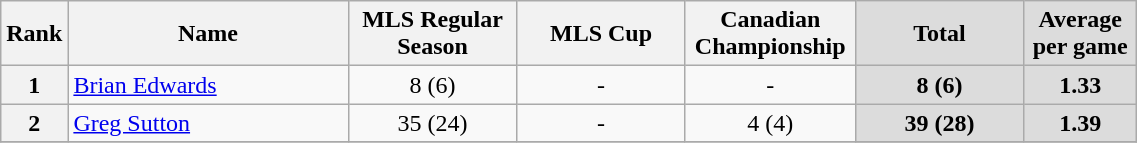<table class="wikitable" style="text-align: center;" width=60%>
<tr>
<th width=2%>Rank</th>
<th width=25%>Name</th>
<th width=15%>MLS Regular Season</th>
<th width=15%>MLS Cup</th>
<th width=15%>Canadian Championship</th>
<th width=15% style="background: #DCDCDC">Total</th>
<th width=10% style="background: #DCDCDC">Average per game</th>
</tr>
<tr>
<th>1</th>
<td style="text-align:left;"> <a href='#'>Brian Edwards</a></td>
<td>8 (6) </td>
<td>-  </td>
<td>-  </td>
<th style="background: #DCDCDC">8 (6) </th>
<th style="background: #DCDCDC"><strong>1.33</strong>  </th>
</tr>
<tr>
<th>2</th>
<td style="text-align:left;"> <a href='#'>Greg Sutton</a></td>
<td>35 (24)  </td>
<td>-  </td>
<td>4 (4)  </td>
<th style="background: #DCDCDC">39 (28) </th>
<th style="background: #DCDCDC"><strong>1.39</strong>  </th>
</tr>
<tr>
</tr>
</table>
